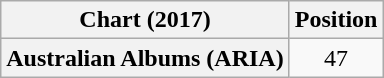<table class="wikitable plainrowheaders" style="text-align:center">
<tr>
<th scope="col">Chart (2017)</th>
<th scope="col">Position</th>
</tr>
<tr>
<th scope="row">Australian Albums (ARIA)</th>
<td>47</td>
</tr>
</table>
